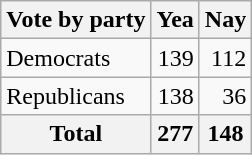<table class=wikitable>
<tr>
<th>Vote by party</th>
<th>Yea</th>
<th>Nay</th>
</tr>
<tr>
<td>Democrats</td>
<td align="right">139</td>
<td align="right">112</td>
</tr>
<tr>
<td>Republicans</td>
<td align="right">138</td>
<td align="right">36</td>
</tr>
<tr>
<th>Total</th>
<th align="right">277</th>
<th align="right">148</th>
</tr>
</table>
